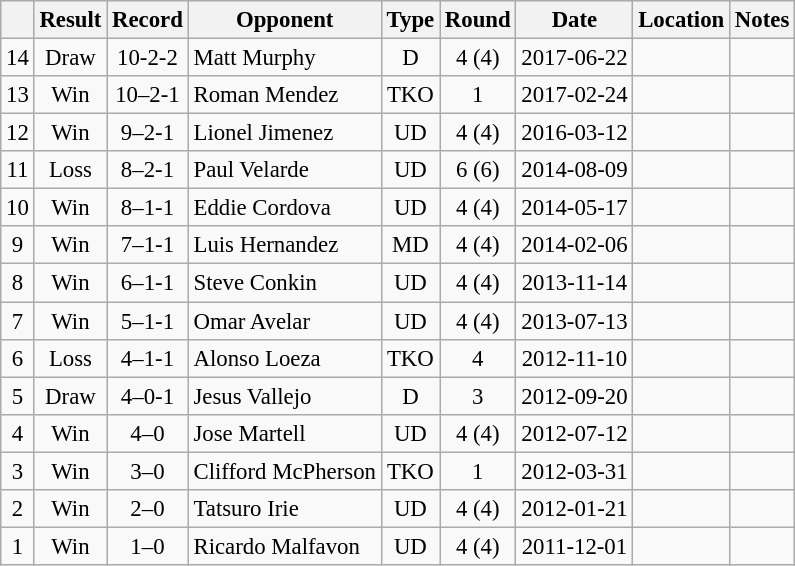<table class="wikitable" style="text-align:center; font-size:95%">
<tr>
<th></th>
<th>Result</th>
<th>Record</th>
<th>Opponent</th>
<th>Type</th>
<th>Round</th>
<th>Date</th>
<th>Location</th>
<th>Notes</th>
</tr>
<tr>
<td>14</td>
<td>Draw</td>
<td>10-2-2</td>
<td align=left> Matt Murphy</td>
<td>D</td>
<td>4 (4)</td>
<td>2017-06-22</td>
<td align=left></td>
<td align=left></td>
</tr>
<tr>
<td>13</td>
<td>Win</td>
<td>10–2-1</td>
<td align=left> Roman Mendez</td>
<td>TKO</td>
<td>1</td>
<td>2017-02-24</td>
<td align=left></td>
<td align=left></td>
</tr>
<tr>
<td>12</td>
<td>Win</td>
<td>9–2-1</td>
<td align=left> Lionel Jimenez</td>
<td>UD</td>
<td>4 (4)</td>
<td>2016-03-12</td>
<td align=left></td>
<td align=left></td>
</tr>
<tr>
<td>11</td>
<td>Loss</td>
<td>8–2-1</td>
<td align=left> Paul Velarde</td>
<td>UD</td>
<td>6 (6)</td>
<td>2014-08-09</td>
<td align=left></td>
<td align=left></td>
</tr>
<tr>
<td>10</td>
<td>Win</td>
<td>8–1-1</td>
<td align=left> Eddie Cordova</td>
<td>UD</td>
<td>4 (4)</td>
<td>2014-05-17</td>
<td align=left></td>
<td align=left></td>
</tr>
<tr>
<td>9</td>
<td>Win</td>
<td>7–1-1</td>
<td align=left> Luis Hernandez</td>
<td>MD</td>
<td>4 (4)</td>
<td>2014-02-06</td>
<td align=left></td>
<td align=left></td>
</tr>
<tr>
<td>8</td>
<td>Win</td>
<td>6–1-1</td>
<td align=left> Steve Conkin</td>
<td>UD</td>
<td>4 (4)</td>
<td>2013-11-14</td>
<td align=left></td>
<td align=left></td>
</tr>
<tr>
<td>7</td>
<td>Win</td>
<td>5–1-1</td>
<td align=left> Omar Avelar</td>
<td>UD</td>
<td>4 (4)</td>
<td>2013-07-13</td>
<td align=left></td>
<td align=left></td>
</tr>
<tr>
<td>6</td>
<td>Loss</td>
<td>4–1-1</td>
<td align=left> Alonso Loeza</td>
<td>TKO</td>
<td>4</td>
<td>2012-11-10</td>
<td align=left></td>
<td align=left></td>
</tr>
<tr>
<td>5</td>
<td>Draw</td>
<td>4–0-1</td>
<td align=left> Jesus Vallejo</td>
<td>D</td>
<td>3</td>
<td>2012-09-20</td>
<td align=left></td>
<td align=left></td>
</tr>
<tr>
<td>4</td>
<td>Win</td>
<td>4–0</td>
<td align=left> Jose Martell</td>
<td>UD</td>
<td>4 (4)</td>
<td>2012-07-12</td>
<td align=left></td>
<td align=left></td>
</tr>
<tr>
<td>3</td>
<td>Win</td>
<td>3–0</td>
<td align=left> Clifford McPherson</td>
<td>TKO</td>
<td>1</td>
<td>2012-03-31</td>
<td align=left></td>
<td align=left></td>
</tr>
<tr>
<td>2</td>
<td>Win</td>
<td>2–0</td>
<td align=left> Tatsuro Irie</td>
<td>UD</td>
<td>4 (4)</td>
<td>2012-01-21</td>
<td align=left></td>
<td align=left></td>
</tr>
<tr>
<td>1</td>
<td>Win</td>
<td>1–0</td>
<td align=left> Ricardo Malfavon</td>
<td>UD</td>
<td>4 (4)</td>
<td>2011-12-01</td>
<td align=left></td>
<td align=left></td>
</tr>
</table>
